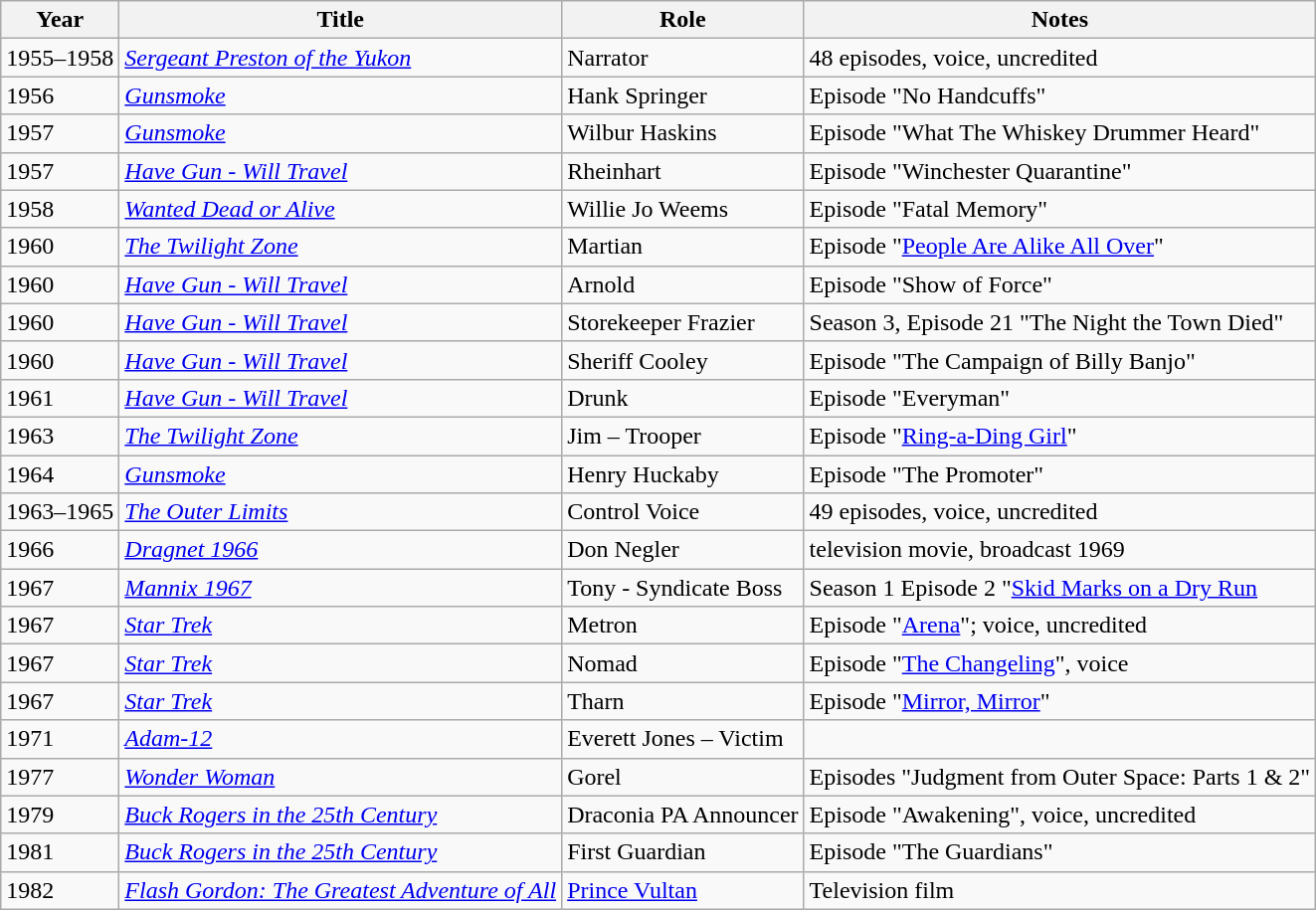<table class="wikitable plainrowheaders sortable">
<tr>
<th scope="col">Year</th>
<th scope="col">Title</th>
<th scope="col">Role</th>
<th scope="col" class="unsortable">Notes</th>
</tr>
<tr>
<td>1955–1958</td>
<td><em><a href='#'>Sergeant Preston of the Yukon</a></em></td>
<td>Narrator</td>
<td>48 episodes, voice, uncredited</td>
</tr>
<tr>
<td>1956</td>
<td><em><a href='#'>Gunsmoke</a></em></td>
<td>Hank Springer</td>
<td>Episode "No Handcuffs"</td>
</tr>
<tr>
<td>1957</td>
<td><em><a href='#'>Gunsmoke</a></em></td>
<td>Wilbur Haskins</td>
<td>Episode "What The Whiskey Drummer Heard"</td>
</tr>
<tr>
<td>1957</td>
<td><em><a href='#'>Have Gun - Will Travel</a></em></td>
<td>Rheinhart</td>
<td>Episode "Winchester Quarantine"</td>
</tr>
<tr>
<td>1958</td>
<td><em><a href='#'>Wanted Dead or Alive</a></em></td>
<td>Willie Jo Weems</td>
<td>Episode "Fatal Memory"</td>
</tr>
<tr>
<td>1960</td>
<td><em><a href='#'>The Twilight Zone</a></em></td>
<td>Martian</td>
<td>Episode "<a href='#'>People Are Alike All Over</a>"</td>
</tr>
<tr>
<td>1960</td>
<td><em><a href='#'>Have Gun - Will Travel</a></em></td>
<td>Arnold</td>
<td>Episode "Show of Force"</td>
</tr>
<tr>
<td>1960</td>
<td><em><a href='#'>Have Gun - Will Travel</a></em></td>
<td>Storekeeper Frazier</td>
<td>Season 3, Episode 21 "The Night the Town Died"</td>
</tr>
<tr>
<td>1960</td>
<td><em><a href='#'>Have Gun - Will Travel</a></em></td>
<td>Sheriff Cooley</td>
<td>Episode "The Campaign of Billy Banjo"</td>
</tr>
<tr>
<td>1961</td>
<td><em><a href='#'>Have Gun - Will Travel</a></em></td>
<td>Drunk</td>
<td>Episode "Everyman"</td>
</tr>
<tr>
<td>1963</td>
<td><em><a href='#'>The Twilight Zone</a></em></td>
<td>Jim – Trooper</td>
<td>Episode "<a href='#'>Ring-a-Ding Girl</a>"</td>
</tr>
<tr>
<td>1964</td>
<td><em><a href='#'>Gunsmoke</a></em></td>
<td>Henry Huckaby</td>
<td>Episode "The Promoter"</td>
</tr>
<tr>
<td>1963–1965</td>
<td><em><a href='#'>The Outer Limits</a></em></td>
<td>Control Voice</td>
<td>49 episodes, voice, uncredited</td>
</tr>
<tr>
<td>1966</td>
<td><em><a href='#'>Dragnet 1966</a></em></td>
<td>Don Negler</td>
<td>television movie, broadcast 1969</td>
</tr>
<tr>
<td>1967</td>
<td><em><a href='#'>Mannix 1967</a></em></td>
<td>Tony - Syndicate Boss</td>
<td>Season 1 Episode 2 "<a href='#'>Skid Marks on a Dry Run</a></td>
</tr>
<tr>
<td>1967</td>
<td><a href='#'><em>Star Trek</em></a></td>
<td>Metron</td>
<td>Episode "<a href='#'>Arena</a>"; voice, uncredited</td>
</tr>
<tr>
<td>1967</td>
<td><a href='#'><em>Star Trek</em></a></td>
<td>Nomad</td>
<td>Episode "<a href='#'>The Changeling</a>", voice</td>
</tr>
<tr>
<td>1967</td>
<td><a href='#'><em>Star Trek</em></a></td>
<td>Tharn</td>
<td>Episode "<a href='#'>Mirror, Mirror</a>"</td>
</tr>
<tr>
<td>1971</td>
<td><em><a href='#'>Adam-12</a></em></td>
<td>Everett Jones – Victim</td>
<td></td>
</tr>
<tr>
<td>1977</td>
<td><em><a href='#'>Wonder Woman</a></em></td>
<td>Gorel</td>
<td>Episodes "Judgment from Outer Space: Parts 1 & 2"</td>
</tr>
<tr>
<td>1979</td>
<td><em><a href='#'>Buck Rogers in the 25th Century</a></em></td>
<td>Draconia PA Announcer</td>
<td>Episode "Awakening", voice, uncredited</td>
</tr>
<tr>
<td>1981</td>
<td><em><a href='#'>Buck Rogers in the 25th Century</a></em></td>
<td>First Guardian</td>
<td>Episode "The Guardians"</td>
</tr>
<tr>
<td>1982</td>
<td><em><a href='#'>Flash Gordon: The Greatest Adventure of All</a></em></td>
<td><a href='#'>Prince Vultan</a></td>
<td>Television film</td>
</tr>
</table>
